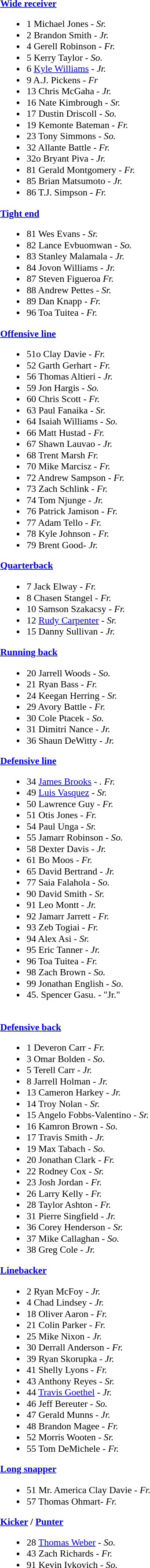<table class="toccolours" style="border-collapse:collapse; font-size:90%;">
<tr>
<td><br>

<strong><a href='#'>Wide receiver</a></strong><ul><li>1 Michael Jones - <em> Sr.</em></li><li>2 Brandon Smith - <em> Jr.</em></li><li>4 Gerell Robinson - <em>Fr.</em></li><li>5 Kerry Taylor - <em>So.</em></li><li>6 <a href='#'>Kyle Williams</a> - <em>Jr.</em></li><li>9 A.J. Pickens - <em>Fr</em></li><li>13 Chris McGaha - <em> Jr.</em></li><li>16 Nate Kimbrough - <em> Sr.</em></li><li>17 Dustin Driscoll - <em> So.</em></li><li>19 Kemonte Bateman - <em>Fr.</em></li><li>23 Tony Simmons - <em>So.</em></li><li>32 Allante Battle - <em>Fr.</em></li><li>32o Bryant Piva - <em>Jr.</em></li><li>81 Gerald Montgomery - <em>Fr.</em></li><li>85 Brian Matsumoto - <em>Jr.</em></li><li>86 T.J. Simpson - <em> Fr.</em></li></ul><strong><a href='#'>Tight end</a></strong><ul><li>81 Wes Evans - <em> Sr.</em></li><li>82 Lance Evbuomwan - <em> So.</em></li><li>83 Stanley Malamala - <em>Jr.</em></li><li>84 Jovon Williams - <em> Jr.</em></li><li>87 Steven Figueroa <em> Fr.</em></li><li>88 Andrew Pettes - <em> Sr.</em></li><li>89 Dan Knapp - <em>Fr.</em></li><li>96 Toa Tuitea - <em>Fr.</em></li></ul><strong><a href='#'>Offensive line</a></strong><ul><li>51o Clay Davie  - <em> Fr.</em></li><li>52 Garth Gerhart - <em> Fr.</em></li><li>56 Thomas Altieri - <em> Jr.</em></li><li>59 Jon Hargis - <em> So.</em></li><li>60 Chris Scott - <em> Fr.</em></li><li>63 Paul Fanaika - <em> Sr.</em></li><li>64 Isaiah Williams - <em>So.</em></li><li>66 Matt Hustad - <em> Fr.</em></li><li>67 Shawn Lauvao - <em> Jr.</em></li><li>68 Trent Marsh <em> Fr.</em></li><li>70 Mike Marcisz - <em> Fr.</em></li><li>72 Andrew Sampson - <em>Fr.</em></li><li>73 Zach Schlink - <em>Fr.</em></li><li>74 Tom Njunge - <em>Jr.</em></li><li>76 Patrick Jamison - <em>Fr.</em></li><li>77 Adam Tello - <em> Fr.</em></li><li>78 Kyle Johnson - <em>Fr.</em></li><li>79 Brent Good- <em> Jr.</em></li></ul>
<strong><a href='#'>Quarterback</a></strong><ul><li>7 Jack Elway - <em>Fr.</em></li><li>8 Chasen Stangel - <em> Fr.</em></li><li>10 Samson Szakacsy - <em> Fr.</em></li><li>12 <a href='#'>Rudy Carpenter</a> - <em> Sr.</em></li><li>15 Danny Sullivan - <em>Jr.</em></li></ul><strong><a href='#'>Running back</a></strong><ul><li>20 Jarrell Woods - <em> So.</em></li><li>21 Ryan Bass - <em>Fr.</em></li><li>24 Keegan Herring - <em>Sr.</em></li><li>29 Avory Battle - <em>Fr.</em></li><li>30 Cole Ptacek - <em>So.</em></li><li>31 Dimitri Nance - <em>Jr.</em></li><li>36 Shaun DeWitty - <em> Jr.</em></li></ul><strong><a href='#'>Defensive line</a></strong><ul><li>34 <a href='#'>James Brooks</a> - <em>. Fr.</em></li><li>49 <a href='#'>Luis Vasquez</a> - <em> Sr.</em></li><li>50 Lawrence Guy - <em>Fr.</em></li><li>51 Otis Jones - <em>Fr.</em></li><li>54 Paul Unga - <em>Sr.</em></li><li>55 Jamarr Robinson - <em> So.</em></li><li>58 Dexter Davis - <em> Jr.</em></li><li>61 Bo Moos - <em> Fr.</em></li><li>65 David Bertrand - <em> Jr.</em></li><li>77 Saia Falahola - <em> So.</em></li><li>90 David Smith - <em> Sr.</em></li><li>91 Leo Montt - <em> Jr.</em></li><li>92 Jamarr Jarrett - <em>Fr.</em></li><li>93 Zeb Togiai - <em>Fr.</em></li><li>94 Alex Asi - <em> Sr.</em></li><li>95 Eric Tanner - <em> Jr.</em></li><li>96 Toa Tuitea - <em>Fr.</em></li><li>98 Zach Brown - <em> So.</em></li><li>99 Jonathan English - <em>So.</em></li><li>45. Spencer Gasu. - "Jr."</li></ul><br><strong><a href='#'>Defensive back</a></strong><ul><li>1 Deveron Carr - <em>Fr.</em></li><li>3 Omar Bolden - <em>So.</em></li><li>5 Terell Carr - <em>Jr.</em></li><li>8 Jarrell Holman - <em> Jr.</em></li><li>13 Cameron Harkey - <em> Jr.</em></li><li>14 Troy Nolan - <em> Sr.</em></li><li>15 Angelo Fobbs-Valentino - <em> Sr.</em></li><li>16 Kamron Brown - <em> So.</em></li><li>17 Travis Smith - <em> Jr.</em></li><li>19 Max Tabach - <em>So.</em></li><li>20 Jonathan Clark - <em>Fr.</em></li><li>22 Rodney Cox - <em> Sr.</em></li><li>23 Josh Jordan - <em>Fr.</em></li><li>26 Larry Kelly - <em>Fr.</em></li><li>28 Taylor Ashton - <em>Fr.</em></li><li>31 Pierre Singfield - <em>Jr.</em></li><li>36 Corey Henderson - <em>Sr.</em></li><li>37 Mike Callaghan - <em> So.</em></li><li>38 Greg Cole - <em>Jr.</em></li></ul><strong><a href='#'>Linebacker</a></strong><ul><li>2 Ryan McFoy - <em>Jr.</em></li><li>4 Chad Lindsey - <em> Jr.</em></li><li>18 Oliver Aaron - <em> Fr.</em></li><li>21 Colin Parker - <em> Fr.</em></li><li>25 Mike Nixon - <em>Jr.</em></li><li>30 Derrall Anderson - <em> Fr.</em></li><li>39 Ryan Skorupka - <em>Jr.</em></li><li>41 Shelly Lyons - <em>Fr.</em></li><li>43 Anthony Reyes - <em> Sr.</em></li><li>44 <a href='#'>Travis Goethel</a> - <em>Jr.</em></li><li>46 Jeff Bereuter - <em> So.</em></li><li>47 Gerald Munns - <em>Jr.</em></li><li>48 Brandon Magee - <em>Fr.</em></li><li>52 Morris Wooten - <em> Sr.</em></li><li>55 Tom DeMichele - <em>Fr.</em></li></ul><strong><a href='#'>Long snapper</a></strong><ul><li>51 Mr. America Clay Davie - <em> Fr.</em></li><li>57 Thomas Ohmart- <em>Fr.</em></li></ul><strong><a href='#'>Kicker</a> / <a href='#'>Punter</a></strong><ul><li>28 <a href='#'>Thomas Weber</a> - <em> So.</em></li><li>43 Zach Richards - <em> Fr.</em></li><li>91 Kevin Ivkovich - <em> So.</em></li></ul></td>
</tr>
</table>
